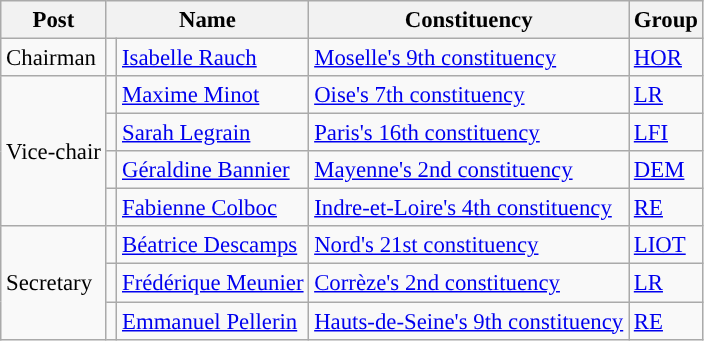<table class="wikitable" style="font-size:95%;">
<tr>
<th>Post</th>
<th colspan=2>Name</th>
<th>Constituency</th>
<th>Group</th>
</tr>
<tr>
<td>Chairman</td>
<td style="background:"></td>
<td><a href='#'>Isabelle Rauch</a></td>
<td><a href='#'>Moselle's 9th constituency</a></td>
<td><a href='#'>HOR</a></td>
</tr>
<tr>
<td rowspan=4>Vice-chair</td>
<td style="background:"></td>
<td><a href='#'>Maxime Minot</a></td>
<td><a href='#'>Oise's 7th constituency</a></td>
<td><a href='#'>LR</a></td>
</tr>
<tr>
<td style="background:"></td>
<td><a href='#'>Sarah Legrain</a></td>
<td><a href='#'>Paris's 16th constituency</a></td>
<td><a href='#'>LFI</a></td>
</tr>
<tr>
<td style="background:"></td>
<td><a href='#'>Géraldine Bannier</a></td>
<td><a href='#'>Mayenne's 2nd constituency</a></td>
<td><a href='#'>DEM</a></td>
</tr>
<tr>
<td style="background:"></td>
<td><a href='#'>Fabienne Colboc</a></td>
<td><a href='#'>Indre-et-Loire's 4th constituency</a></td>
<td><a href='#'>RE</a></td>
</tr>
<tr>
<td rowspan=3>Secretary</td>
<td style="background:"></td>
<td><a href='#'>Béatrice Descamps</a></td>
<td><a href='#'>Nord's 21st constituency</a></td>
<td><a href='#'>LIOT</a></td>
</tr>
<tr>
<td style="background:"></td>
<td><a href='#'>Frédérique Meunier</a></td>
<td><a href='#'>Corrèze's 2nd constituency</a></td>
<td><a href='#'>LR</a></td>
</tr>
<tr>
<td style="background:"></td>
<td><a href='#'>Emmanuel Pellerin</a></td>
<td><a href='#'>Hauts-de-Seine's 9th constituency</a></td>
<td><a href='#'>RE</a></td>
</tr>
</table>
